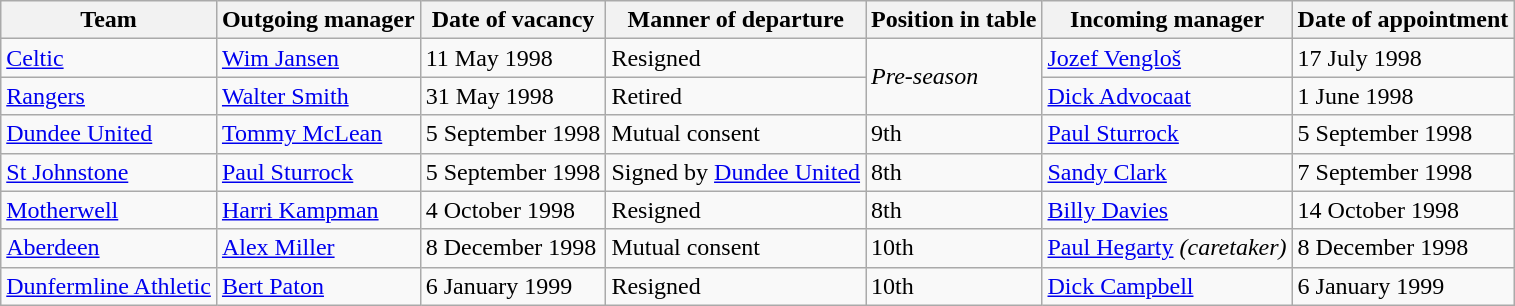<table class="wikitable sortable">
<tr>
<th>Team</th>
<th>Outgoing manager</th>
<th>Date of vacancy</th>
<th>Manner of departure</th>
<th>Position in table</th>
<th>Incoming manager</th>
<th>Date of appointment</th>
</tr>
<tr>
<td><a href='#'>Celtic</a></td>
<td> <a href='#'>Wim Jansen</a></td>
<td>11 May 1998</td>
<td>Resigned</td>
<td rowspan=2><em>Pre-season</em></td>
<td> <a href='#'>Jozef Vengloš</a></td>
<td>17 July 1998</td>
</tr>
<tr>
<td><a href='#'>Rangers</a></td>
<td> <a href='#'>Walter Smith</a></td>
<td>31 May 1998</td>
<td>Retired</td>
<td> <a href='#'>Dick Advocaat</a></td>
<td>1 June 1998</td>
</tr>
<tr>
<td><a href='#'>Dundee United</a></td>
<td> <a href='#'>Tommy McLean</a></td>
<td>5 September 1998</td>
<td>Mutual consent</td>
<td>9th</td>
<td> <a href='#'>Paul Sturrock</a></td>
<td>5 September 1998</td>
</tr>
<tr>
<td><a href='#'>St Johnstone</a></td>
<td> <a href='#'>Paul Sturrock</a></td>
<td>5 September 1998</td>
<td>Signed by <a href='#'>Dundee United</a></td>
<td>8th</td>
<td> <a href='#'>Sandy Clark</a></td>
<td>7 September 1998</td>
</tr>
<tr>
<td><a href='#'>Motherwell</a></td>
<td> <a href='#'>Harri Kampman</a></td>
<td>4 October 1998</td>
<td>Resigned</td>
<td>8th</td>
<td> <a href='#'>Billy Davies</a></td>
<td>14 October 1998</td>
</tr>
<tr>
<td><a href='#'>Aberdeen</a></td>
<td> <a href='#'>Alex Miller</a></td>
<td>8 December 1998</td>
<td>Mutual consent</td>
<td>10th</td>
<td> <a href='#'>Paul Hegarty</a> <em>(caretaker)</em></td>
<td>8 December 1998</td>
</tr>
<tr>
<td><a href='#'>Dunfermline Athletic</a></td>
<td> <a href='#'>Bert Paton</a></td>
<td>6 January 1999</td>
<td>Resigned</td>
<td>10th</td>
<td> <a href='#'>Dick Campbell</a></td>
<td>6 January 1999</td>
</tr>
</table>
